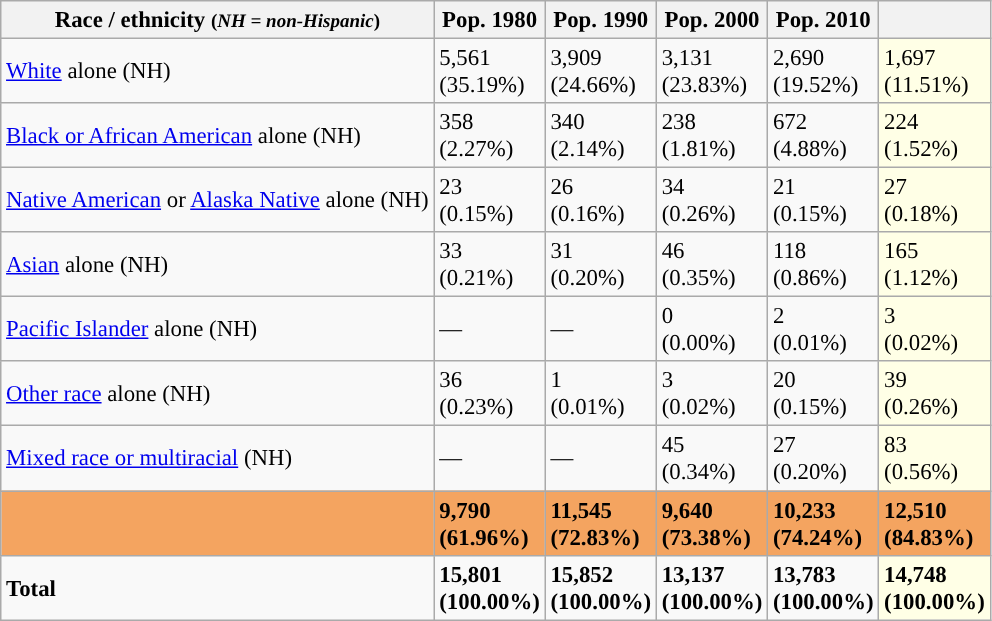<table class="wikitable sortable collapsible" style="font-size: 95%;">
<tr>
<th>Race / ethnicity <small>(<em>NH = non-Hispanic</em>)</small></th>
<th>Pop. 1980</th>
<th>Pop. 1990</th>
<th>Pop. 2000</th>
<th>Pop. 2010</th>
<th></th>
</tr>
<tr>
<td><a href='#'>White</a> alone (NH)</td>
<td>5,561<br>(35.19%)</td>
<td>3,909<br>(24.66%)</td>
<td>3,131<br>(23.83%)</td>
<td>2,690<br>(19.52%)</td>
<td style='background: #ffffe6;'>1,697<br>(11.51%)</td>
</tr>
<tr>
<td><a href='#'>Black or African American</a> alone (NH)</td>
<td>358<br>(2.27%)</td>
<td>340<br>(2.14%)</td>
<td>238<br>(1.81%)</td>
<td>672<br>(4.88%)</td>
<td style='background: #ffffe6;'>224<br>(1.52%)</td>
</tr>
<tr>
<td><a href='#'>Native American</a> or <a href='#'>Alaska Native</a> alone (NH)</td>
<td>23<br>(0.15%)</td>
<td>26<br>(0.16%)</td>
<td>34<br>(0.26%)</td>
<td>21<br>(0.15%)</td>
<td style='background: #ffffe6;'>27<br>(0.18%)</td>
</tr>
<tr>
<td><a href='#'>Asian</a> alone (NH)</td>
<td>33<br>(0.21%)</td>
<td>31<br>(0.20%)</td>
<td>46<br>(0.35%)</td>
<td>118<br>(0.86%)</td>
<td style='background: #ffffe6;'>165<br>(1.12%)</td>
</tr>
<tr>
<td><a href='#'>Pacific Islander</a> alone (NH)</td>
<td>—</td>
<td>—</td>
<td>0<br>(0.00%)</td>
<td>2<br>(0.01%)</td>
<td style='background: #ffffe6;'>3<br>(0.02%)</td>
</tr>
<tr>
<td><a href='#'>Other race</a> alone (NH)</td>
<td>36<br>(0.23%)</td>
<td>1<br>(0.01%)</td>
<td>3<br>(0.02%)</td>
<td>20<br>(0.15%)</td>
<td style='background: #ffffe6;'>39<br>(0.26%)</td>
</tr>
<tr>
<td><a href='#'>Mixed race or multiracial</a> (NH)</td>
<td>—</td>
<td>—</td>
<td>45<br>(0.34%)</td>
<td>27<br>(0.20%)</td>
<td style='background: #ffffe6;'>83<br>(0.56%)</td>
</tr>
<tr style='background: #F4A460;'>
<td><big><strong><a href='#'></a></strong> <strong></strong></big></td>
<td><strong>9,790<br>(61.96%)</strong></td>
<td><strong>11,545<br>(72.83%)</strong></td>
<td><strong>9,640<br>(73.38%)</strong></td>
<td><strong>10,233<br>(74.24%)</strong></td>
<td><strong>12,510<br>(84.83%)</strong></td>
</tr>
<tr>
<td><strong>Total</strong></td>
<td><strong>15,801<br>(100.00%)</strong></td>
<td><strong>15,852<br>(100.00%)</strong></td>
<td><strong>13,137<br>(100.00%)</strong></td>
<td><strong>13,783<br>(100.00%)</strong></td>
<td style='background: #ffffe6;'><strong>14,748<br>(100.00%)</strong></td>
</tr>
</table>
